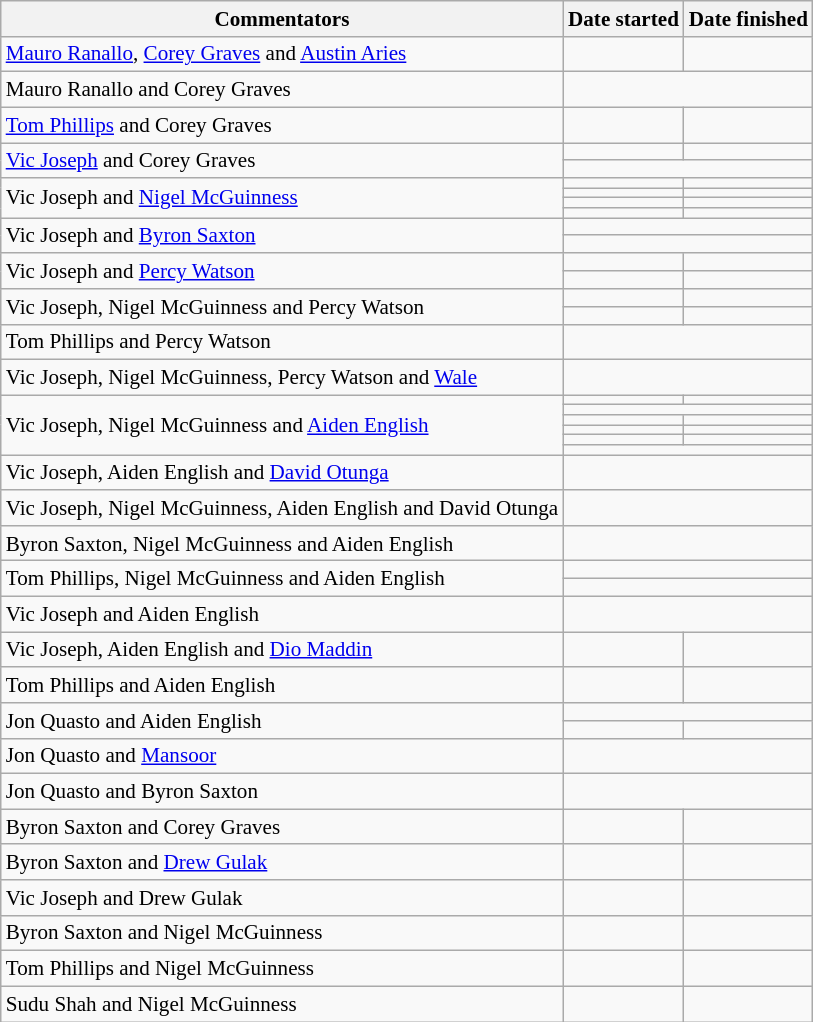<table class="sortable wikitable" style="font-size:88%; text-align:left;">
<tr>
<th>Commentators</th>
<th>Date started</th>
<th>Date finished</th>
</tr>
<tr>
<td><a href='#'>Mauro Ranallo</a>, <a href='#'>Corey Graves</a> and <a href='#'>Austin Aries</a></td>
<td></td>
<td></td>
</tr>
<tr>
<td>Mauro Ranallo and Corey Graves</td>
<td colspan="2"></td>
</tr>
<tr>
<td><a href='#'>Tom Phillips</a> and Corey Graves</td>
<td></td>
<td></td>
</tr>
<tr>
<td rowspan="2"><a href='#'>Vic Joseph</a> and Corey Graves</td>
<td></td>
<td></td>
</tr>
<tr>
<td colspan="2"></td>
</tr>
<tr>
<td rowspan="4">Vic Joseph and <a href='#'>Nigel McGuinness</a></td>
<td></td>
<td></td>
</tr>
<tr>
<td></td>
<td></td>
</tr>
<tr>
<td></td>
<td></td>
</tr>
<tr>
<td></td>
<td></td>
</tr>
<tr>
<td rowspan="2">Vic Joseph and <a href='#'>Byron Saxton</a></td>
<td colspan="2"></td>
</tr>
<tr>
<td colspan="3"></td>
</tr>
<tr>
<td rowspan="2">Vic Joseph and <a href='#'>Percy Watson</a></td>
<td></td>
<td></td>
</tr>
<tr>
<td></td>
<td></td>
</tr>
<tr>
<td rowspan="2">Vic Joseph, Nigel McGuinness and Percy Watson</td>
<td></td>
<td></td>
</tr>
<tr>
<td></td>
<td></td>
</tr>
<tr>
<td>Tom Phillips and Percy Watson</td>
<td colspan="2"></td>
</tr>
<tr>
<td>Vic Joseph, Nigel McGuinness, Percy Watson and <a href='#'>Wale</a></td>
<td colspan="2"></td>
</tr>
<tr>
<td rowspan="6">Vic Joseph, Nigel McGuinness and <a href='#'>Aiden English</a></td>
<td></td>
<td></td>
</tr>
<tr>
<td colspan="2"></td>
</tr>
<tr>
<td></td>
<td></td>
</tr>
<tr>
<td></td>
<td></td>
</tr>
<tr>
<td></td>
<td></td>
</tr>
<tr>
<td colspan="2"></td>
</tr>
<tr>
<td>Vic Joseph, Aiden English and <a href='#'>David Otunga</a></td>
<td colspan="2"></td>
</tr>
<tr>
<td>Vic Joseph, Nigel McGuinness, Aiden English and David Otunga</td>
<td colspan="2"></td>
</tr>
<tr>
<td>Byron Saxton, Nigel McGuinness and Aiden English</td>
<td colspan="2"></td>
</tr>
<tr>
<td rowspan="2">Tom Phillips, Nigel McGuinness and Aiden English</td>
<td colspan="2"></td>
</tr>
<tr>
<td colspan="2"></td>
</tr>
<tr>
<td>Vic Joseph and Aiden English</td>
<td colspan="2"></td>
</tr>
<tr>
<td>Vic Joseph, Aiden English and <a href='#'>Dio Maddin</a></td>
<td></td>
<td></td>
</tr>
<tr>
<td>Tom Phillips and Aiden English</td>
<td></td>
<td></td>
</tr>
<tr>
<td rowspan="2">Jon Quasto and Aiden English</td>
<td colspan="2"></td>
</tr>
<tr>
<td></td>
<td></td>
</tr>
<tr>
<td>Jon Quasto and <a href='#'>Mansoor</a></td>
<td colspan="2"></td>
</tr>
<tr>
<td>Jon Quasto and Byron Saxton</td>
<td colspan="2"></td>
</tr>
<tr>
<td>Byron Saxton and Corey Graves</td>
<td></td>
<td></td>
</tr>
<tr>
<td>Byron Saxton and <a href='#'>Drew Gulak</a></td>
<td></td>
<td></td>
</tr>
<tr>
<td>Vic Joseph and Drew Gulak</td>
<td></td>
<td></td>
</tr>
<tr>
<td>Byron Saxton and Nigel McGuinness</td>
<td></td>
<td></td>
</tr>
<tr>
<td>Tom Phillips and Nigel McGuinness</td>
<td></td>
<td></td>
</tr>
<tr>
<td>Sudu Shah and Nigel McGuinness</td>
<td></td>
<td></td>
</tr>
</table>
